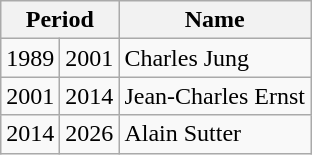<table class="wikitable" align="center">
<tr>
<th colspan="2" scope="col">Period</th>
<th scope="col">Name</th>
</tr>
<tr>
<td>1989</td>
<td>2001</td>
<td>Charles Jung</td>
</tr>
<tr>
<td>2001</td>
<td>2014</td>
<td>Jean-Charles Ernst</td>
</tr>
<tr>
<td>2014</td>
<td>2026</td>
<td>Alain Sutter</td>
</tr>
</table>
